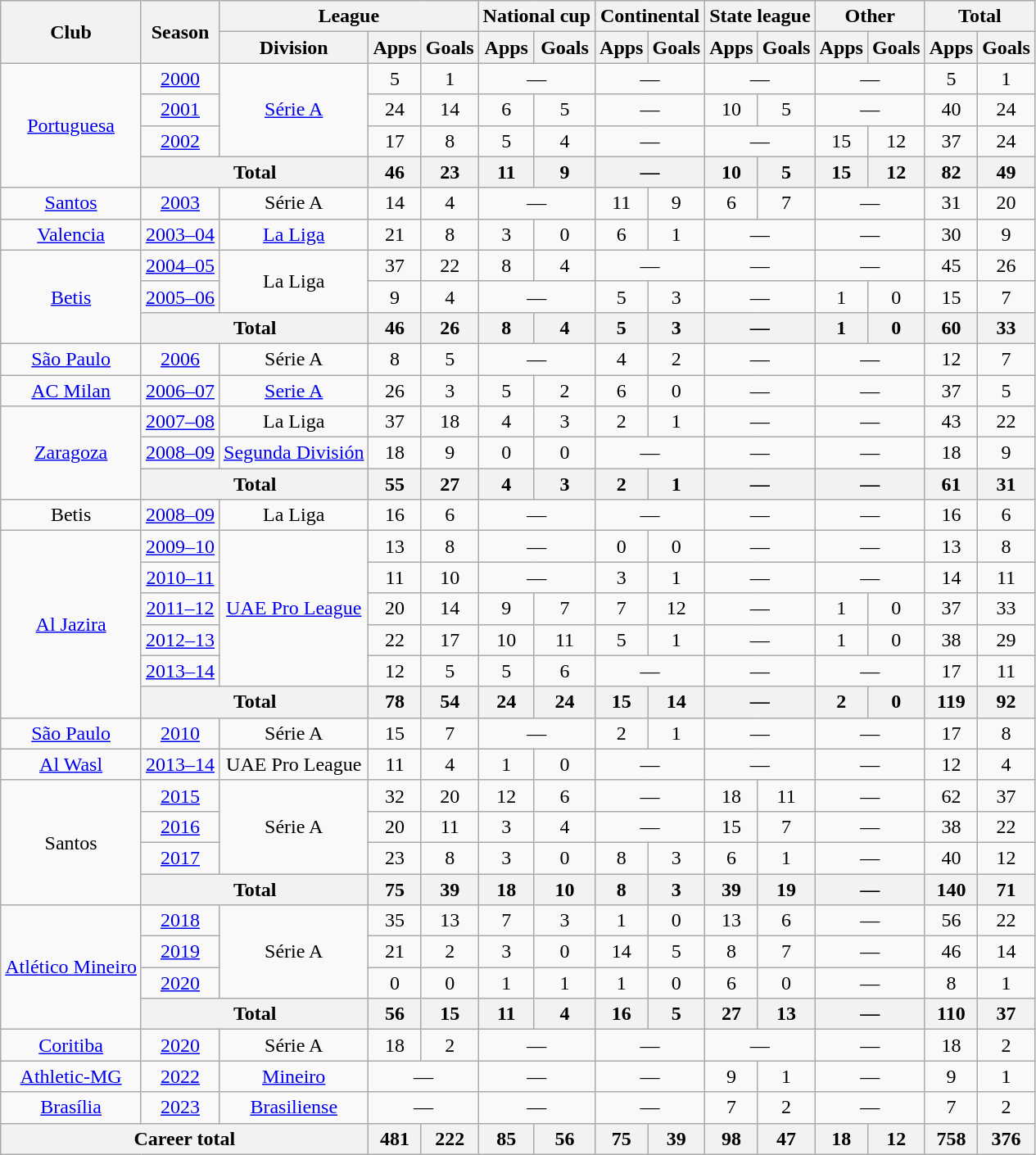<table class="wikitable" style="text-align: center;">
<tr>
<th rowspan="2">Club</th>
<th rowspan="2">Season</th>
<th colspan="3">League</th>
<th colspan="2">National cup</th>
<th colspan="2">Continental</th>
<th colspan="2">State league</th>
<th colspan="2">Other</th>
<th colspan="2">Total</th>
</tr>
<tr>
<th>Division</th>
<th>Apps</th>
<th>Goals</th>
<th>Apps</th>
<th>Goals</th>
<th>Apps</th>
<th>Goals</th>
<th>Apps</th>
<th>Goals</th>
<th>Apps</th>
<th>Goals</th>
<th>Apps</th>
<th>Goals</th>
</tr>
<tr>
<td rowspan="4"><a href='#'>Portuguesa</a></td>
<td><a href='#'>2000</a></td>
<td rowspan="3"><a href='#'>Série A</a></td>
<td>5</td>
<td>1</td>
<td colspan="2">—</td>
<td colspan="2">—</td>
<td colspan="2">—</td>
<td colspan="2">—</td>
<td>5</td>
<td>1</td>
</tr>
<tr>
<td><a href='#'>2001</a></td>
<td>24</td>
<td>14</td>
<td>6</td>
<td>5</td>
<td colspan="2">—</td>
<td>10</td>
<td>5</td>
<td colspan="2">—</td>
<td>40</td>
<td>24</td>
</tr>
<tr>
<td><a href='#'>2002</a></td>
<td>17</td>
<td>8</td>
<td>5</td>
<td>4</td>
<td colspan="2">—</td>
<td colspan="2">—</td>
<td>15</td>
<td>12</td>
<td>37</td>
<td>24</td>
</tr>
<tr>
<th colspan="2">Total</th>
<th>46</th>
<th>23</th>
<th>11</th>
<th>9</th>
<th colspan="2">—</th>
<th>10</th>
<th>5</th>
<th>15</th>
<th>12</th>
<th>82</th>
<th>49</th>
</tr>
<tr>
<td><a href='#'>Santos</a></td>
<td><a href='#'>2003</a></td>
<td>Série A</td>
<td>14</td>
<td>4</td>
<td colspan="2">—</td>
<td>11</td>
<td>9</td>
<td>6</td>
<td>7</td>
<td colspan="2">—</td>
<td>31</td>
<td>20</td>
</tr>
<tr>
<td><a href='#'>Valencia</a></td>
<td><a href='#'>2003–04</a></td>
<td><a href='#'>La Liga</a></td>
<td>21</td>
<td>8</td>
<td>3</td>
<td>0</td>
<td>6</td>
<td>1</td>
<td colspan="2">—</td>
<td colspan="2">—</td>
<td>30</td>
<td>9</td>
</tr>
<tr>
<td rowspan="3"><a href='#'>Betis</a></td>
<td><a href='#'>2004–05</a></td>
<td rowspan="2">La Liga</td>
<td>37</td>
<td>22</td>
<td>8</td>
<td>4</td>
<td colspan="2">—</td>
<td colspan="2">—</td>
<td colspan="2">—</td>
<td>45</td>
<td>26</td>
</tr>
<tr>
<td><a href='#'>2005–06</a></td>
<td>9</td>
<td>4</td>
<td colspan="2">—</td>
<td>5</td>
<td>3</td>
<td colspan="2">—</td>
<td>1</td>
<td>0</td>
<td>15</td>
<td>7</td>
</tr>
<tr>
<th colspan="2">Total</th>
<th>46</th>
<th>26</th>
<th>8</th>
<th>4</th>
<th>5</th>
<th>3</th>
<th colspan="2">—</th>
<th>1</th>
<th>0</th>
<th>60</th>
<th>33</th>
</tr>
<tr>
<td><a href='#'>São Paulo</a></td>
<td><a href='#'>2006</a></td>
<td>Série A</td>
<td>8</td>
<td>5</td>
<td colspan="2">—</td>
<td>4</td>
<td>2</td>
<td colspan="2">—</td>
<td colspan="2">—</td>
<td>12</td>
<td>7</td>
</tr>
<tr>
<td><a href='#'>AC Milan</a></td>
<td><a href='#'>2006–07</a></td>
<td><a href='#'>Serie A</a></td>
<td>26</td>
<td>3</td>
<td>5</td>
<td>2</td>
<td>6</td>
<td>0</td>
<td colspan="2">—</td>
<td colspan="2">—</td>
<td>37</td>
<td>5</td>
</tr>
<tr>
<td rowspan="3"><a href='#'>Zaragoza</a></td>
<td><a href='#'>2007–08</a></td>
<td>La Liga</td>
<td>37</td>
<td>18</td>
<td>4</td>
<td>3</td>
<td>2</td>
<td>1</td>
<td colspan="2">—</td>
<td colspan="2">—</td>
<td>43</td>
<td>22</td>
</tr>
<tr>
<td><a href='#'>2008–09</a></td>
<td><a href='#'>Segunda División</a></td>
<td>18</td>
<td>9</td>
<td>0</td>
<td>0</td>
<td colspan="2">—</td>
<td colspan="2">—</td>
<td colspan="2">—</td>
<td>18</td>
<td>9</td>
</tr>
<tr>
<th colspan="2">Total</th>
<th>55</th>
<th>27</th>
<th>4</th>
<th>3</th>
<th>2</th>
<th>1</th>
<th colspan="2">—</th>
<th colspan="2">—</th>
<th>61</th>
<th>31</th>
</tr>
<tr>
<td>Betis</td>
<td><a href='#'>2008–09</a></td>
<td>La Liga</td>
<td>16</td>
<td>6</td>
<td colspan="2">—</td>
<td colspan="2">—</td>
<td colspan="2">—</td>
<td colspan="2">—</td>
<td>16</td>
<td>6</td>
</tr>
<tr>
<td rowspan="6"><a href='#'>Al Jazira</a></td>
<td><a href='#'>2009–10</a></td>
<td rowspan="5"><a href='#'>UAE Pro League</a></td>
<td>13</td>
<td>8</td>
<td colspan="2">—</td>
<td>0</td>
<td>0</td>
<td colspan="2">—</td>
<td colspan="2">—</td>
<td>13</td>
<td>8</td>
</tr>
<tr>
<td><a href='#'>2010–11</a></td>
<td>11</td>
<td>10</td>
<td colspan="2">—</td>
<td>3</td>
<td>1</td>
<td colspan="2">—</td>
<td colspan="2">—</td>
<td>14</td>
<td>11</td>
</tr>
<tr>
<td><a href='#'>2011–12</a></td>
<td>20</td>
<td>14</td>
<td>9</td>
<td>7</td>
<td>7</td>
<td>12</td>
<td colspan="2">—</td>
<td>1</td>
<td>0</td>
<td>37</td>
<td>33</td>
</tr>
<tr>
<td><a href='#'>2012–13</a></td>
<td>22</td>
<td>17</td>
<td>10</td>
<td>11</td>
<td>5</td>
<td>1</td>
<td colspan="2">—</td>
<td>1</td>
<td>0</td>
<td>38</td>
<td>29</td>
</tr>
<tr>
<td><a href='#'>2013–14</a></td>
<td>12</td>
<td>5</td>
<td>5</td>
<td>6</td>
<td colspan="2">—</td>
<td colspan="2">—</td>
<td colspan="2">—</td>
<td>17</td>
<td>11</td>
</tr>
<tr>
<th colspan="2">Total</th>
<th>78</th>
<th>54</th>
<th>24</th>
<th>24</th>
<th>15</th>
<th>14</th>
<th colspan="2">—</th>
<th>2</th>
<th>0</th>
<th>119</th>
<th>92</th>
</tr>
<tr>
<td><a href='#'>São Paulo</a></td>
<td><a href='#'>2010</a></td>
<td>Série A</td>
<td>15</td>
<td>7</td>
<td colspan="2">—</td>
<td>2</td>
<td>1</td>
<td colspan="2">—</td>
<td colspan="2">—</td>
<td>17</td>
<td>8</td>
</tr>
<tr>
<td><a href='#'>Al Wasl</a></td>
<td><a href='#'>2013–14</a></td>
<td>UAE Pro League</td>
<td>11</td>
<td>4</td>
<td>1</td>
<td>0</td>
<td colspan="2">—</td>
<td colspan="2">—</td>
<td colspan="2">—</td>
<td>12</td>
<td>4</td>
</tr>
<tr>
<td rowspan="4">Santos</td>
<td><a href='#'>2015</a></td>
<td rowspan="3">Série A</td>
<td>32</td>
<td>20</td>
<td>12</td>
<td>6</td>
<td colspan="2">—</td>
<td>18</td>
<td>11</td>
<td colspan="2">—</td>
<td>62</td>
<td>37</td>
</tr>
<tr>
<td><a href='#'>2016</a></td>
<td>20</td>
<td>11</td>
<td>3</td>
<td>4</td>
<td colspan="2">—</td>
<td>15</td>
<td>7</td>
<td colspan="2">—</td>
<td>38</td>
<td>22</td>
</tr>
<tr>
<td><a href='#'>2017</a></td>
<td>23</td>
<td>8</td>
<td>3</td>
<td>0</td>
<td>8</td>
<td>3</td>
<td>6</td>
<td>1</td>
<td colspan="2">—</td>
<td>40</td>
<td>12</td>
</tr>
<tr>
<th colspan="2">Total</th>
<th>75</th>
<th>39</th>
<th>18</th>
<th>10</th>
<th>8</th>
<th>3</th>
<th>39</th>
<th>19</th>
<th colspan="2">—</th>
<th>140</th>
<th>71</th>
</tr>
<tr>
<td rowspan="4"><a href='#'>Atlético Mineiro</a></td>
<td><a href='#'>2018</a></td>
<td rowspan="3">Série A</td>
<td>35</td>
<td>13</td>
<td>7</td>
<td>3</td>
<td>1</td>
<td>0</td>
<td>13</td>
<td>6</td>
<td colspan="2">—</td>
<td>56</td>
<td>22</td>
</tr>
<tr>
<td><a href='#'>2019</a></td>
<td>21</td>
<td>2</td>
<td>3</td>
<td>0</td>
<td>14</td>
<td>5</td>
<td>8</td>
<td>7</td>
<td colspan="2">—</td>
<td>46</td>
<td>14</td>
</tr>
<tr>
<td><a href='#'>2020</a></td>
<td>0</td>
<td>0</td>
<td>1</td>
<td>1</td>
<td>1</td>
<td>0</td>
<td>6</td>
<td>0</td>
<td colspan="2">—</td>
<td>8</td>
<td>1</td>
</tr>
<tr>
<th colspan="2">Total</th>
<th>56</th>
<th>15</th>
<th>11</th>
<th>4</th>
<th>16</th>
<th>5</th>
<th>27</th>
<th>13</th>
<th colspan="2">—</th>
<th>110</th>
<th>37</th>
</tr>
<tr>
<td><a href='#'>Coritiba</a></td>
<td><a href='#'>2020</a></td>
<td>Série A</td>
<td>18</td>
<td>2</td>
<td colspan="2">—</td>
<td colspan="2">—</td>
<td colspan="2">—</td>
<td colspan="2">—</td>
<td>18</td>
<td>2</td>
</tr>
<tr>
<td><a href='#'>Athletic-MG</a></td>
<td><a href='#'>2022</a></td>
<td><a href='#'>Mineiro</a></td>
<td colspan="2">—</td>
<td colspan="2">—</td>
<td colspan="2">—</td>
<td>9</td>
<td>1</td>
<td colspan="2">—</td>
<td>9</td>
<td>1</td>
</tr>
<tr>
<td><a href='#'>Brasília</a></td>
<td><a href='#'>2023</a></td>
<td><a href='#'>Brasiliense</a></td>
<td colspan="2">—</td>
<td colspan="2">—</td>
<td colspan="2">—</td>
<td>7</td>
<td>2</td>
<td colspan="2">—</td>
<td>7</td>
<td>2</td>
</tr>
<tr>
<th colspan="3">Career total</th>
<th>481</th>
<th>222</th>
<th>85</th>
<th>56</th>
<th>75</th>
<th>39</th>
<th>98</th>
<th>47</th>
<th>18</th>
<th>12</th>
<th>758</th>
<th>376</th>
</tr>
</table>
